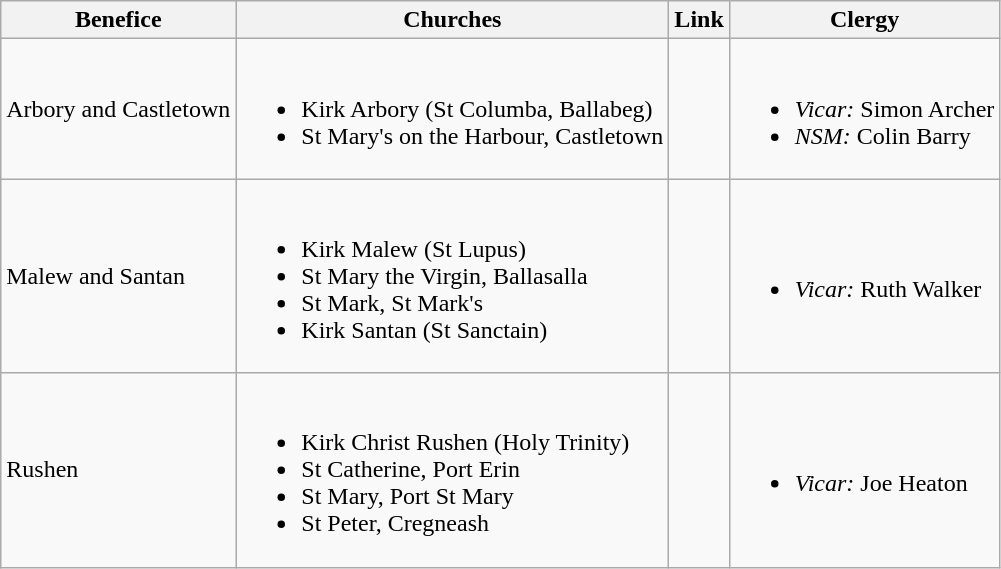<table class="wikitable">
<tr>
<th>Benefice</th>
<th>Churches</th>
<th>Link</th>
<th>Clergy</th>
</tr>
<tr>
<td>Arbory and Castletown</td>
<td><br><ul><li>Kirk Arbory (St Columba, Ballabeg)</li><li>St Mary's on the Harbour, Castletown</li></ul></td>
<td></td>
<td><br><ul><li><em>Vicar:</em> Simon Archer</li><li><em>NSM:</em> Colin Barry</li></ul></td>
</tr>
<tr>
<td>Malew and Santan</td>
<td><br><ul><li>Kirk Malew (St Lupus)</li><li>St Mary the Virgin, Ballasalla</li><li>St Mark, St Mark's</li><li>Kirk Santan (St Sanctain)</li></ul></td>
<td></td>
<td><br><ul><li><em>Vicar:</em> Ruth Walker</li></ul></td>
</tr>
<tr>
<td>Rushen</td>
<td><br><ul><li>Kirk Christ Rushen (Holy Trinity)</li><li>St Catherine, Port Erin</li><li>St Mary, Port St Mary</li><li>St Peter, Cregneash</li></ul></td>
<td></td>
<td><br><ul><li><em>Vicar:</em> Joe Heaton</li></ul></td>
</tr>
</table>
